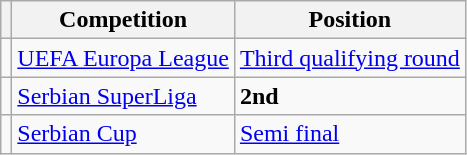<table class="wikitable">
<tr>
<th></th>
<th>Competition</th>
<th>Position</th>
</tr>
<tr>
<td></td>
<td><a href='#'>UEFA Europa League</a></td>
<td><a href='#'>Third qualifying round</a></td>
</tr>
<tr>
<td></td>
<td><a href='#'>Serbian SuperLiga</a></td>
<td><strong>2nd</strong></td>
</tr>
<tr>
<td></td>
<td><a href='#'>Serbian Cup</a></td>
<td><a href='#'>Semi final</a></td>
</tr>
</table>
